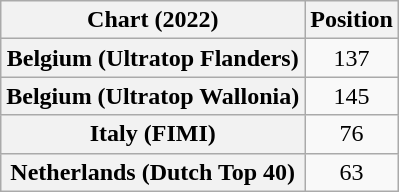<table class="wikitable sortable plainrowheaders" style="text-align:center">
<tr>
<th scope="col">Chart (2022)</th>
<th scope="col">Position</th>
</tr>
<tr>
<th scope="row">Belgium (Ultratop Flanders)</th>
<td>137</td>
</tr>
<tr>
<th scope="row">Belgium (Ultratop Wallonia)</th>
<td>145</td>
</tr>
<tr>
<th scope="row">Italy (FIMI)</th>
<td>76</td>
</tr>
<tr>
<th scope="row">Netherlands (Dutch Top 40)</th>
<td>63</td>
</tr>
</table>
